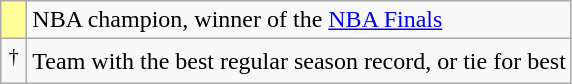<table class="wikitable">
<tr>
<td bgcolor=#FFFF99 align=center width=10px></td>
<td>NBA champion, winner of the <a href='#'>NBA Finals</a></td>
</tr>
<tr>
<td align=center><sup>†</sup></td>
<td>Team with the best regular season record, or tie for best</td>
</tr>
</table>
